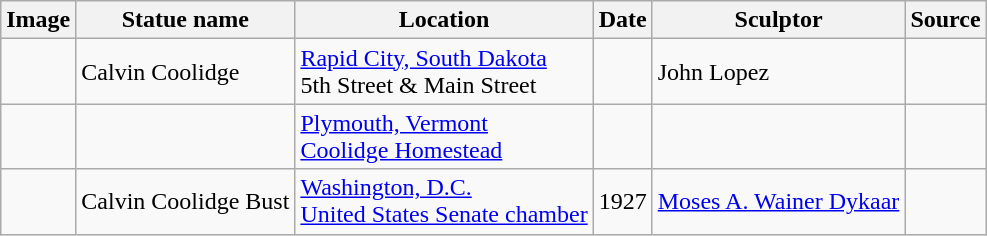<table class="wikitable sortable">
<tr>
<th class="unsortable" scope="col">Image</th>
<th scope="col">Statue name</th>
<th scope="col">Location</th>
<th scope="col">Date</th>
<th scope="col">Sculptor</th>
<th class="unsortable" scope="col">Source</th>
</tr>
<tr>
<td></td>
<td>Calvin Coolidge</td>
<td><a href='#'>Rapid City, South Dakota</a><br>5th Street & Main Street</td>
<td></td>
<td>John Lopez</td>
<td></td>
</tr>
<tr>
<td></td>
<td></td>
<td><a href='#'>Plymouth, Vermont</a><br><a href='#'>Coolidge Homestead</a></td>
<td></td>
<td></td>
<td></td>
</tr>
<tr>
<td></td>
<td>Calvin Coolidge Bust</td>
<td><a href='#'>Washington, D.C.</a><br><a href='#'>United States Senate chamber</a></td>
<td>1927</td>
<td><a href='#'>Moses A. Wainer Dykaar</a></td>
<td></td>
</tr>
</table>
